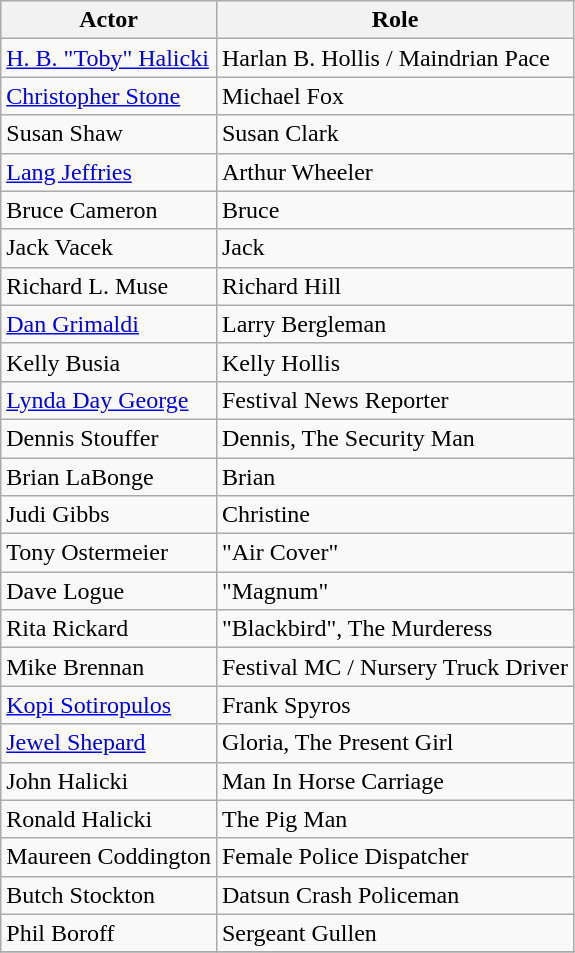<table class="wikitable">
<tr>
<th>Actor</th>
<th>Role</th>
</tr>
<tr>
<td><a href='#'>H. B. "Toby" Halicki</a></td>
<td>Harlan B. Hollis / Maindrian Pace</td>
</tr>
<tr>
<td><a href='#'>Christopher Stone</a></td>
<td>Michael Fox</td>
</tr>
<tr>
<td>Susan Shaw</td>
<td>Susan Clark</td>
</tr>
<tr>
<td><a href='#'>Lang Jeffries</a></td>
<td>Arthur Wheeler</td>
</tr>
<tr>
<td>Bruce Cameron</td>
<td>Bruce</td>
</tr>
<tr>
<td>Jack Vacek</td>
<td>Jack</td>
</tr>
<tr>
<td>Richard L. Muse</td>
<td>Richard Hill</td>
</tr>
<tr>
<td><a href='#'>Dan Grimaldi</a></td>
<td>Larry Bergleman</td>
</tr>
<tr>
<td>Kelly Busia</td>
<td>Kelly Hollis</td>
</tr>
<tr>
<td><a href='#'>Lynda Day George</a></td>
<td>Festival News Reporter</td>
</tr>
<tr>
<td>Dennis Stouffer</td>
<td>Dennis, The Security Man</td>
</tr>
<tr>
<td>Brian LaBonge</td>
<td>Brian</td>
</tr>
<tr>
<td>Judi Gibbs</td>
<td>Christine</td>
</tr>
<tr>
<td>Tony Ostermeier</td>
<td>"Air Cover"</td>
</tr>
<tr>
<td>Dave Logue</td>
<td>"Magnum"</td>
</tr>
<tr>
<td>Rita Rickard</td>
<td>"Blackbird", The Murderess</td>
</tr>
<tr>
<td>Mike Brennan</td>
<td>Festival MC / Nursery Truck Driver</td>
</tr>
<tr>
<td><a href='#'>Kopi Sotiropulos</a></td>
<td>Frank Spyros</td>
</tr>
<tr>
<td><a href='#'>Jewel Shepard</a></td>
<td>Gloria, The Present Girl</td>
</tr>
<tr>
<td>John Halicki</td>
<td>Man In Horse Carriage</td>
</tr>
<tr>
<td>Ronald Halicki</td>
<td>The Pig Man</td>
</tr>
<tr>
<td>Maureen Coddington</td>
<td>Female Police Dispatcher</td>
</tr>
<tr>
<td>Butch Stockton</td>
<td>Datsun Crash Policeman</td>
</tr>
<tr>
<td>Phil Boroff</td>
<td>Sergeant Gullen</td>
</tr>
<tr>
</tr>
</table>
